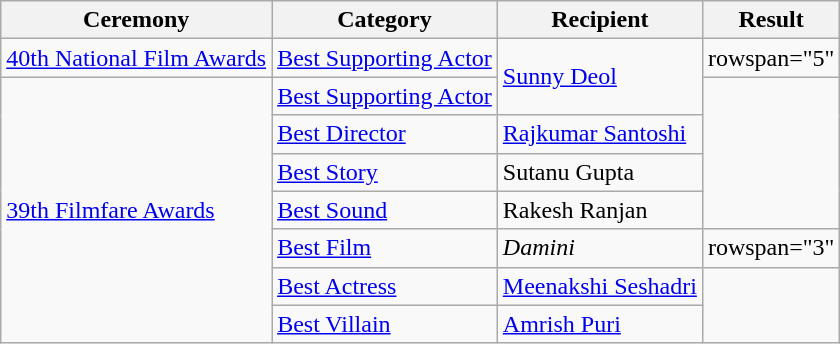<table class="wikitable">
<tr>
<th>Ceremony</th>
<th>Category</th>
<th>Recipient</th>
<th>Result</th>
</tr>
<tr>
<td><a href='#'>40th National Film Awards</a></td>
<td><a href='#'>Best Supporting Actor</a></td>
<td rowspan="2"><a href='#'>Sunny Deol</a></td>
<td>rowspan="5" </td>
</tr>
<tr>
<td rowspan="7"><a href='#'>39th Filmfare Awards</a></td>
<td><a href='#'>Best Supporting Actor</a></td>
</tr>
<tr>
<td><a href='#'>Best Director</a></td>
<td><a href='#'>Rajkumar Santoshi</a></td>
</tr>
<tr>
<td><a href='#'>Best Story</a></td>
<td>Sutanu Gupta</td>
</tr>
<tr>
<td><a href='#'>Best Sound</a></td>
<td>Rakesh Ranjan</td>
</tr>
<tr>
<td><a href='#'>Best Film</a></td>
<td><em>Damini</em></td>
<td>rowspan="3" </td>
</tr>
<tr>
<td><a href='#'>Best Actress</a></td>
<td><a href='#'>Meenakshi Seshadri</a></td>
</tr>
<tr>
<td><a href='#'>Best Villain</a></td>
<td><a href='#'>Amrish Puri</a></td>
</tr>
</table>
